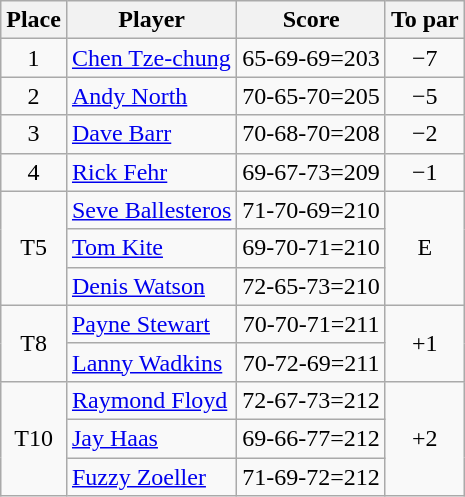<table class="wikitable">
<tr>
<th>Place</th>
<th>Player</th>
<th>Score</th>
<th>To par</th>
</tr>
<tr>
<td align=center>1</td>
<td> <a href='#'>Chen Tze-chung</a></td>
<td align=center>65-69-69=203</td>
<td align=center>−7</td>
</tr>
<tr>
<td align=center>2</td>
<td> <a href='#'>Andy North</a></td>
<td align=center>70-65-70=205</td>
<td align=center>−5</td>
</tr>
<tr>
<td align=center>3</td>
<td> <a href='#'>Dave Barr</a></td>
<td align=center>70-68-70=208</td>
<td align=center>−2</td>
</tr>
<tr>
<td align=center>4</td>
<td> <a href='#'>Rick Fehr</a></td>
<td align=center>69-67-73=209</td>
<td align=center>−1</td>
</tr>
<tr>
<td rowspan="3" align=center>T5</td>
<td> <a href='#'>Seve Ballesteros</a></td>
<td align=center>71-70-69=210</td>
<td rowspan="3" align=center>E</td>
</tr>
<tr>
<td> <a href='#'>Tom Kite</a></td>
<td align=center>69-70-71=210</td>
</tr>
<tr>
<td> <a href='#'>Denis Watson</a></td>
<td align=center>72-65-73=210</td>
</tr>
<tr>
<td rowspan="2" align=center>T8</td>
<td> <a href='#'>Payne Stewart</a></td>
<td align=center>70-70-71=211</td>
<td rowspan="2" align=center>+1</td>
</tr>
<tr>
<td> <a href='#'>Lanny Wadkins</a></td>
<td align=center>70-72-69=211</td>
</tr>
<tr>
<td rowspan="3" align=center>T10</td>
<td> <a href='#'>Raymond Floyd</a></td>
<td align=center>72-67-73=212</td>
<td rowspan="3" align=center>+2</td>
</tr>
<tr>
<td> <a href='#'>Jay Haas</a></td>
<td align=center>69-66-77=212</td>
</tr>
<tr>
<td> <a href='#'>Fuzzy Zoeller</a></td>
<td align=center>71-69-72=212</td>
</tr>
</table>
